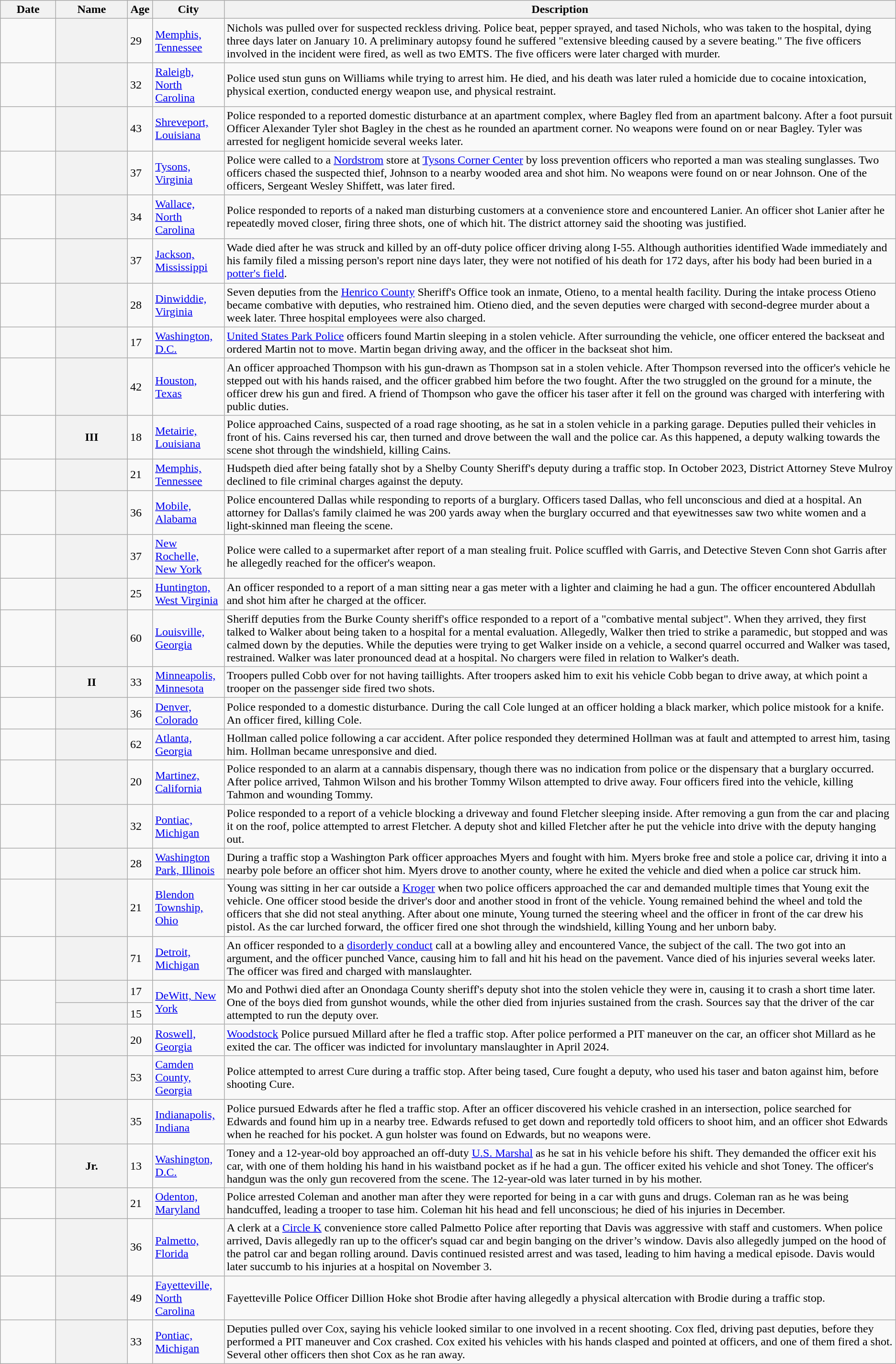<table class="wikitable sortable plainrowheaders">
<tr>
<th scope="col" style="width:6.2%">Date</th>
<th scope="col" style="width:8%">Name</th>
<th scope="col" style="width:2.8%">Age</th>
<th scope="col" style="width:8%">City</th>
<th scope="col" class="unsortable">Description</th>
</tr>
<tr>
<td></td>
<th scope="row"></th>
<td>29</td>
<td><a href='#'>Memphis, Tennessee</a></td>
<td>Nichols was pulled over for suspected reckless driving. Police beat, pepper sprayed, and tased Nichols, who was taken to the hospital, dying three days later on January 10. A preliminary autopsy found he suffered "extensive bleeding caused by a severe beating." The five officers involved in the incident were fired, as well as two EMTS. The five officers were later charged with murder.</td>
</tr>
<tr>
<td></td>
<th scope="row"></th>
<td>32</td>
<td><a href='#'>Raleigh, North Carolina</a></td>
<td>Police used stun guns on Williams while trying to arrest him. He died, and his death was later ruled a homicide due to cocaine intoxication, physical exertion, conducted energy weapon use, and physical restraint.</td>
</tr>
<tr>
<td></td>
<th scope="row"></th>
<td>43</td>
<td><a href='#'>Shreveport, Louisiana</a></td>
<td>Police responded to a reported domestic disturbance at an apartment complex, where Bagley fled from an apartment balcony. After a foot pursuit Officer Alexander Tyler shot Bagley in the chest as he rounded an apartment corner. No weapons were found on or near Bagley. Tyler was arrested for negligent homicide several weeks later.</td>
</tr>
<tr>
<td></td>
<th scope="row"></th>
<td>37</td>
<td><a href='#'>Tysons, Virginia</a></td>
<td>Police were called to a <a href='#'>Nordstrom</a> store at <a href='#'>Tysons Corner Center</a> by loss prevention officers who reported a man was stealing sunglasses. Two officers chased the suspected thief, Johnson to a nearby wooded area and shot him. No weapons were found on or near Johnson. One of the officers, Sergeant Wesley Shiffett, was later fired.</td>
</tr>
<tr>
<td></td>
<th scope="row"></th>
<td>34</td>
<td><a href='#'>Wallace, North Carolina</a></td>
<td>Police responded to reports of a naked man disturbing customers at a convenience store and encountered Lanier. An officer shot Lanier after he repeatedly moved closer, firing three shots, one of which hit. The district attorney said the shooting was justified.</td>
</tr>
<tr>
<td></td>
<th scope="row"></th>
<td>37</td>
<td><a href='#'>Jackson, Mississippi</a></td>
<td>Wade died after he was struck and killed by an off-duty police officer driving along I-55. Although authorities identified Wade immediately and his family filed a missing person's report nine days later, they were not notified of his death for 172 days, after his body had been buried in a <a href='#'>potter's field</a>.</td>
</tr>
<tr>
<td></td>
<th scope="row"></th>
<td>28</td>
<td><a href='#'>Dinwiddie, Virginia</a></td>
<td>Seven deputies from the <a href='#'>Henrico County</a> Sheriff's Office took an inmate, Otieno, to a mental health facility. During the intake process Otieno became combative with deputies, who restrained him. Otieno died, and the seven deputies were charged with second-degree murder about a week later. Three hospital employees were also charged.</td>
</tr>
<tr>
<td></td>
<th scope="row"></th>
<td>17</td>
<td><a href='#'>Washington, D.C.</a></td>
<td><a href='#'>United States Park Police</a> officers found Martin sleeping in a stolen vehicle. After surrounding the vehicle, one officer entered the backseat and ordered Martin not to move. Martin began driving away, and the officer in the backseat shot him.</td>
</tr>
<tr>
<td></td>
<th scope="row"></th>
<td>42</td>
<td><a href='#'>Houston, Texas</a></td>
<td>An officer approached Thompson with his gun-drawn as Thompson sat in a stolen vehicle. After Thompson reversed into the officer's vehicle he stepped out with his hands raised, and the officer grabbed him before the two fought. After the two struggled on the ground for a minute, the officer drew his gun and fired. A friend of Thompson who gave the officer his taser after it fell on the ground was charged with interfering with public duties.</td>
</tr>
<tr>
<td></td>
<th scope="row"> III</th>
<td>18</td>
<td><a href='#'>Metairie, Louisiana</a></td>
<td>Police approached Cains, suspected of a road rage shooting, as he sat in a stolen vehicle in a parking garage. Deputies pulled their vehicles in front of his. Cains reversed his car, then turned and drove between the wall and the police car. As this happened, a deputy walking towards the scene shot through the windshield, killing Cains.</td>
</tr>
<tr>
<td></td>
<th scope="row"></th>
<td>21</td>
<td><a href='#'>Memphis, Tennessee</a></td>
<td>Hudspeth died after being fatally shot by a Shelby County Sheriff's deputy during a traffic stop. In October 2023, District Attorney Steve Mulroy declined to file criminal charges against the deputy.</td>
</tr>
<tr>
<td></td>
<th scope="row"></th>
<td>36</td>
<td><a href='#'>Mobile, Alabama</a></td>
<td>Police encountered Dallas while responding to reports of a burglary. Officers tased Dallas, who fell unconscious and died at a hospital. An attorney for Dallas's family claimed he was 200 yards away when the burglary occurred and that eyewitnesses saw two white women and a light-skinned man fleeing the scene.</td>
</tr>
<tr>
<td></td>
<th scope="row"></th>
<td>37</td>
<td><a href='#'>New Rochelle, New York</a></td>
<td>Police were called to a supermarket after report of a man stealing fruit. Police scuffled with Garris, and Detective Steven Conn shot Garris after he allegedly reached for the officer's weapon.</td>
</tr>
<tr>
<td></td>
<th scope="row"></th>
<td>25</td>
<td><a href='#'>Huntington, West Virginia</a></td>
<td>An officer responded to a report of a man sitting near a gas meter with a lighter and claiming he had a gun. The officer encountered Abdullah and shot him after he charged at the officer.</td>
</tr>
<tr>
<td></td>
<th scope="row"></th>
<td>60</td>
<td><a href='#'>Louisville, Georgia</a></td>
<td>Sheriff deputies from the Burke County sheriff's office responded to a report of a "combative mental subject". When they arrived, they first talked to Walker about being taken to a hospital for a mental evaluation. Allegedly, Walker then tried to strike a paramedic, but stopped and was calmed down by the deputies. While the deputies were trying to get Walker inside on a vehicle, a second quarrel occurred and Walker was tased, restrained. Walker was later pronounced dead at a hospital. No chargers were filed in relation to Walker's death.</td>
</tr>
<tr>
<td></td>
<th scope="row"> II</th>
<td>33</td>
<td><a href='#'>Minneapolis, Minnesota</a></td>
<td>Troopers pulled Cobb over for not having taillights. After troopers asked him to exit his vehicle Cobb began to drive away, at which point a trooper on the passenger side fired two shots.</td>
</tr>
<tr>
<td></td>
<th scope="row"></th>
<td>36</td>
<td><a href='#'>Denver, Colorado</a></td>
<td>Police responded to a domestic disturbance. During the call Cole lunged at an officer holding a black marker, which police mistook for a knife. An officer fired, killing Cole.</td>
</tr>
<tr>
<td></td>
<th scope="row"></th>
<td>62</td>
<td><a href='#'>Atlanta, Georgia</a></td>
<td>Hollman called police following a car accident. After police responded they determined Hollman was at fault and attempted to arrest him, tasing him. Hollman became unresponsive and died.</td>
</tr>
<tr>
<td></td>
<th scope="row"></th>
<td>20</td>
<td><a href='#'>Martinez, California</a></td>
<td>Police responded to an alarm at a cannabis dispensary, though there was no indication from police or the dispensary that a burglary occurred. After police arrived, Tahmon Wilson and his brother Tommy Wilson attempted to drive away. Four officers fired into the vehicle, killing Tahmon and wounding Tommy.</td>
</tr>
<tr>
<td></td>
<th scope="row"></th>
<td>32</td>
<td><a href='#'>Pontiac, Michigan</a></td>
<td>Police responded to a report of a vehicle blocking a driveway and found Fletcher sleeping inside. After removing a gun from the car and placing it on the roof, police attempted to arrest Fletcher. A deputy shot and killed Fletcher after he put the vehicle into drive with the deputy hanging out.</td>
</tr>
<tr>
<td></td>
<th scope="row"></th>
<td>28</td>
<td><a href='#'>Washington Park, Illinois</a></td>
<td>During a traffic stop a Washington Park officer approaches Myers and fought with him. Myers broke free and stole a police car, driving it into a nearby pole before an officer shot him. Myers drove to another county, where he exited the vehicle and died when a police car struck him.</td>
</tr>
<tr>
<td></td>
<th scope="row"></th>
<td>21</td>
<td><a href='#'>Blendon Township, Ohio</a></td>
<td>Young was sitting in her car outside a <a href='#'>Kroger</a> when two police officers approached the car and demanded multiple times that Young exit the vehicle. One officer stood beside the driver's door and another stood in front of the vehicle. Young remained behind the wheel and told the officers that she did not steal anything. After about one minute, Young turned the steering wheel and the officer in front of the car drew his pistol. As the car lurched forward, the officer fired one shot through the windshield, killing Young and her unborn baby.</td>
</tr>
<tr>
<td></td>
<th scope="row"></th>
<td>71</td>
<td><a href='#'>Detroit, Michigan</a></td>
<td>An officer responded to a <a href='#'>disorderly conduct</a> call at a bowling alley and encountered Vance, the subject of the call. The two got into an argument, and the officer punched Vance, causing him to fall and hit his head on the pavement. Vance died of his injuries several weeks later. The officer was fired and charged with manslaughter.</td>
</tr>
<tr>
<td rowspan=2></td>
<th scope="row"></th>
<td>17</td>
<td rowspan=2><a href='#'>DeWitt, New York</a></td>
<td rowspan=2>Mo and Pothwi died after an Onondaga County sheriff's deputy shot into the stolen vehicle they were in, causing it to crash a short time later. One of the boys died from gunshot wounds, while the other died from injuries sustained from the crash. Sources say that the driver of the car attempted to run the deputy over.</td>
</tr>
<tr>
<th scope="row"></th>
<td>15</td>
</tr>
<tr>
<td></td>
<th scope="row"></th>
<td>20</td>
<td><a href='#'>Roswell, Georgia</a></td>
<td><a href='#'>Woodstock</a> Police pursued Millard after he fled a traffic stop. After police performed a PIT maneuver on the car, an officer shot Millard as he exited the car. The officer was indicted for involuntary manslaughter in April 2024.</td>
</tr>
<tr>
<td></td>
<th scope="row"></th>
<td>53</td>
<td><a href='#'>Camden County, Georgia</a></td>
<td>Police attempted to arrest Cure during a traffic stop. After being tased, Cure fought a deputy, who used his taser and baton against him, before shooting Cure.</td>
</tr>
<tr>
<td></td>
<th scope="row"></th>
<td>35</td>
<td><a href='#'>Indianapolis, Indiana</a></td>
<td>Police pursued Edwards after he fled a traffic stop. After an officer discovered his vehicle crashed in an intersection, police searched for Edwards and found him up in a nearby tree. Edwards refused to get down and reportedly told officers to shoot him, and an officer shot Edwards when he reached for his pocket. A gun holster was found on Edwards, but no weapons were.</td>
</tr>
<tr>
<td></td>
<th scope="row"> Jr.</th>
<td>13</td>
<td><a href='#'>Washington, D.C.</a></td>
<td>Toney and a 12-year-old boy approached an off-duty <a href='#'>U.S. Marshal</a> as he sat in his vehicle before his shift. They demanded the officer exit his car, with one of them holding his hand in his waistband pocket as if he had a gun. The officer exited his vehicle and shot Toney. The officer's handgun was the only gun recovered from the scene. The 12-year-old was later turned in by his mother.</td>
</tr>
<tr>
<td></td>
<th scope="row"></th>
<td>21</td>
<td><a href='#'>Odenton, Maryland</a></td>
<td>Police arrested Coleman and another man after they were reported for being in a car with guns and drugs. Coleman ran as he was being handcuffed, leading a trooper to tase him. Coleman hit his head and fell unconscious; he died of his injuries in December.</td>
</tr>
<tr>
<td></td>
<th scope="row"></th>
<td>36</td>
<td><a href='#'>Palmetto, Florida</a></td>
<td>A clerk at a <a href='#'>Circle K</a> convenience store called Palmetto Police after reporting that Davis was aggressive with staff and customers. When police arrived, Davis allegedly ran up to the officer's squad car and begin banging on the driver’s window. Davis also allegedly jumped on the hood of the patrol car and began rolling around. Davis continued resisted arrest and was tased, leading to him having a medical episode. Davis would later succumb to his injuries at a hospital on November 3.</td>
</tr>
<tr>
<td></td>
<th scope="row"></th>
<td>49</td>
<td><a href='#'>Fayetteville, North Carolina</a></td>
<td>Fayetteville Police Officer Dillion Hoke shot Brodie after having allegedly a physical altercation with Brodie during a traffic stop.</td>
</tr>
<tr>
<td></td>
<th scope="row"></th>
<td>33</td>
<td><a href='#'>Pontiac, Michigan</a></td>
<td>Deputies pulled over Cox, saying his vehicle looked similar to one involved in a recent shooting. Cox fled, driving past deputies, before they performed a PIT maneuver and Cox crashed. Cox exited his vehicles with his hands clasped and pointed at officers, and one of them fired a shot. Several other officers then shot Cox as he ran away.</td>
</tr>
</table>
